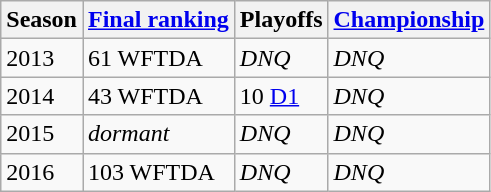<table class="wikitable sortable">
<tr>
<th>Season</th>
<th><a href='#'>Final ranking</a></th>
<th>Playoffs</th>
<th><a href='#'>Championship</a></th>
</tr>
<tr>
<td>2013</td>
<td>61 WFTDA</td>
<td><em>DNQ</em></td>
<td><em>DNQ</em></td>
</tr>
<tr>
<td>2014</td>
<td>43 WFTDA</td>
<td>10 <a href='#'>D1</a></td>
<td><em>DNQ</em></td>
</tr>
<tr>
<td>2015</td>
<td><em>dormant</em></td>
<td><em>DNQ</em></td>
<td><em>DNQ</em></td>
</tr>
<tr>
<td>2016</td>
<td>103 WFTDA</td>
<td><em>DNQ</em></td>
<td><em>DNQ</em></td>
</tr>
</table>
